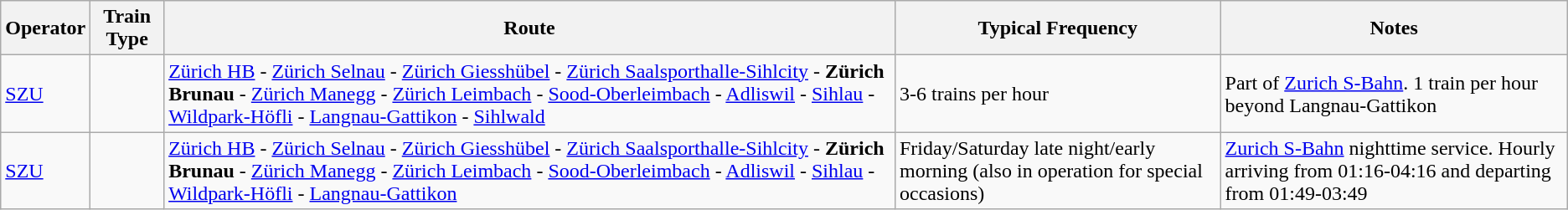<table class="wikitable vatop">
<tr>
<th>Operator</th>
<th>Train Type</th>
<th>Route</th>
<th>Typical Frequency</th>
<th>Notes</th>
</tr>
<tr>
<td><a href='#'>SZU</a></td>
<td></td>
<td><a href='#'>Zürich HB</a> - <a href='#'>Zürich Selnau</a> - <a href='#'>Zürich Giesshübel</a> - <a href='#'>Zürich Saalsporthalle-Sihlcity</a> - <strong>Zürich Brunau</strong> - <a href='#'>Zürich Manegg</a> - <a href='#'>Zürich Leimbach</a> - <a href='#'>Sood-Oberleimbach</a> - <a href='#'>Adliswil</a> - <a href='#'>Sihlau</a> - <a href='#'>Wildpark-Höfli</a> - <a href='#'>Langnau-Gattikon</a> - <a href='#'>Sihlwald</a></td>
<td>3-6 trains per hour</td>
<td>Part of <a href='#'>Zurich S-Bahn</a>. 1 train per hour beyond Langnau-Gattikon</td>
</tr>
<tr>
<td><a href='#'>SZU</a></td>
<td></td>
<td><a href='#'>Zürich HB</a> - <a href='#'>Zürich Selnau</a> - <a href='#'>Zürich Giesshübel</a> - <a href='#'>Zürich Saalsporthalle-Sihlcity</a> - <strong>Zürich Brunau</strong> - <a href='#'>Zürich Manegg</a> - <a href='#'>Zürich Leimbach</a> - <a href='#'>Sood-Oberleimbach</a> - <a href='#'>Adliswil</a> - <a href='#'>Sihlau</a> - <a href='#'>Wildpark-Höfli</a> - <a href='#'>Langnau-Gattikon</a></td>
<td>Friday/Saturday late night/early morning (also in operation for special occasions)</td>
<td><a href='#'>Zurich S-Bahn</a> nighttime service. Hourly arriving from 01:16-04:16 and departing from 01:49-03:49</td>
</tr>
</table>
